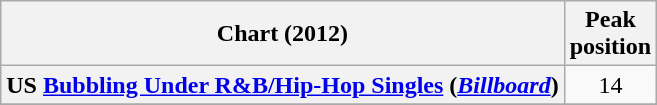<table class="wikitable sortable plainrowheaders" style="text-align:center;">
<tr>
<th scope="col">Chart (2012)</th>
<th scope="col">Peak<br>position</th>
</tr>
<tr>
<th scope="row">US <a href='#'>Bubbling Under R&B/Hip-Hop Singles</a> (<em><a href='#'>Billboard</a></em>)</th>
<td>14</td>
</tr>
<tr>
</tr>
</table>
